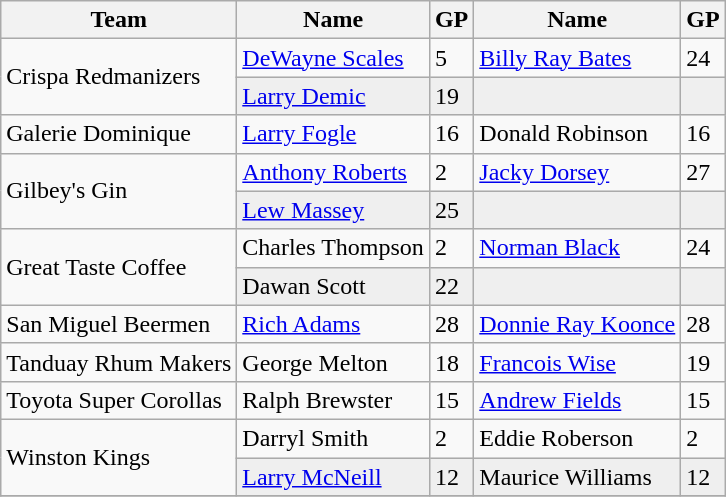<table class="wikitable">
<tr>
<th>Team</th>
<th>Name</th>
<th>GP</th>
<th>Name</th>
<th>GP</th>
</tr>
<tr>
<td rowspan=2>Crispa Redmanizers</td>
<td><a href='#'>DeWayne Scales</a></td>
<td>5</td>
<td><a href='#'>Billy Ray Bates</a></td>
<td>24</td>
</tr>
<tr bgcolor=#efefef>
<td><a href='#'>Larry Demic</a></td>
<td>19</td>
<td></td>
<td></td>
</tr>
<tr>
<td>Galerie Dominique</td>
<td><a href='#'>Larry Fogle</a></td>
<td>16</td>
<td>Donald Robinson</td>
<td>16</td>
</tr>
<tr>
<td rowspan=2>Gilbey's Gin</td>
<td><a href='#'>Anthony Roberts</a></td>
<td>2</td>
<td><a href='#'>Jacky Dorsey</a></td>
<td>27</td>
</tr>
<tr bgcolor=#efefef>
<td><a href='#'>Lew Massey</a></td>
<td>25</td>
<td></td>
<td></td>
</tr>
<tr>
<td rowspan=2>Great Taste Coffee</td>
<td>Charles Thompson</td>
<td>2</td>
<td><a href='#'>Norman Black</a></td>
<td>24</td>
</tr>
<tr bgcolor=#efefef>
<td>Dawan Scott</td>
<td>22</td>
<td></td>
<td></td>
</tr>
<tr>
<td>San Miguel Beermen</td>
<td><a href='#'>Rich Adams</a></td>
<td>28</td>
<td><a href='#'>Donnie Ray Koonce</a></td>
<td>28</td>
</tr>
<tr>
<td>Tanduay Rhum Makers</td>
<td>George Melton</td>
<td>18</td>
<td><a href='#'>Francois Wise</a></td>
<td>19</td>
</tr>
<tr>
<td>Toyota Super Corollas</td>
<td>Ralph Brewster</td>
<td>15</td>
<td><a href='#'>Andrew Fields</a></td>
<td>15</td>
</tr>
<tr>
<td rowspan=2>Winston Kings</td>
<td>Darryl Smith</td>
<td>2</td>
<td>Eddie Roberson</td>
<td>2</td>
</tr>
<tr bgcolor=#efefef>
<td><a href='#'>Larry McNeill</a></td>
<td>12</td>
<td>Maurice Williams</td>
<td>12</td>
</tr>
<tr>
</tr>
</table>
